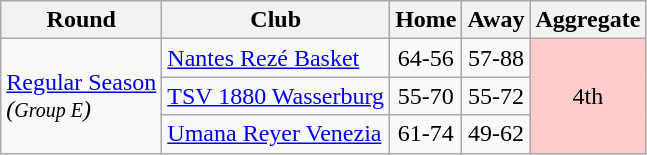<table class="wikitable">
<tr>
<th>Round</th>
<th>Club</th>
<th>Home</th>
<th>Away</th>
<th>Aggregate</th>
</tr>
<tr>
<td rowspan="3"><a href='#'>Regular Season</a><br><em>(<small>Group E</small>)</em></td>
<td> <a href='#'>Nantes Rezé Basket</a></td>
<td style="text-align:center;">64-56</td>
<td style="text-align:center;">57-88</td>
<td rowspan="3" style="text-align:center;" bgcolor="#ffcccc">4th</td>
</tr>
<tr>
<td> <a href='#'>TSV 1880 Wasserburg</a></td>
<td style="text-align:center;">55-70</td>
<td style="text-align:center;">55-72</td>
</tr>
<tr>
<td> <a href='#'>Umana Reyer Venezia</a></td>
<td style="text-align:center;">61-74</td>
<td style="text-align:center;">49-62</td>
</tr>
</table>
